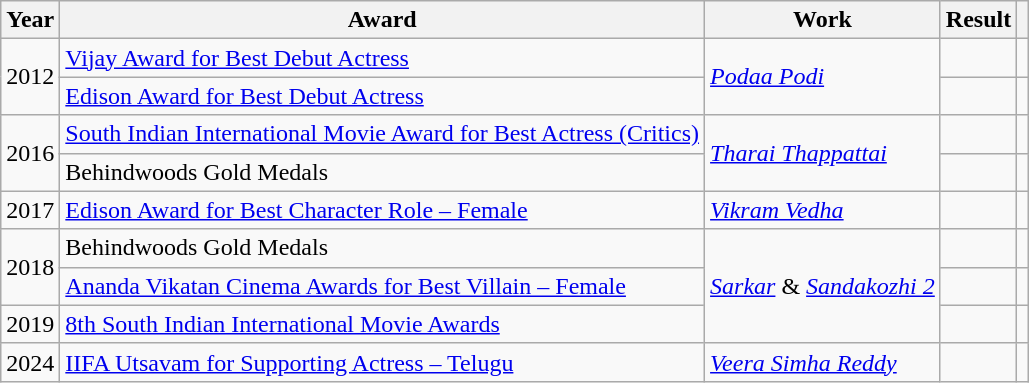<table class="wikitable">
<tr>
<th scope="col">Year</th>
<th scope="col">Award</th>
<th scope="col">Work</th>
<th scope="col">Result</th>
<th scope="col" class="unsortable"></th>
</tr>
<tr>
<td rowspan="2">2012</td>
<td><a href='#'>Vijay Award for Best Debut Actress</a></td>
<td rowspan="2"><em><a href='#'>Podaa Podi</a></em></td>
<td></td>
<td></td>
</tr>
<tr>
<td><a href='#'>Edison Award for Best Debut Actress</a></td>
<td></td>
<td></td>
</tr>
<tr>
<td rowspan="2">2016</td>
<td><a href='#'>South Indian International Movie Award for Best Actress (Critics)</a></td>
<td rowspan="2"><em><a href='#'>Tharai Thappattai</a></em></td>
<td></td>
<td></td>
</tr>
<tr>
<td>Behindwoods Gold Medals</td>
<td></td>
<td></td>
</tr>
<tr>
<td rowspan="1">2017</td>
<td><a href='#'>Edison Award for Best Character Role – Female</a></td>
<td rowspan="1"><em><a href='#'>Vikram Vedha</a></em></td>
<td></td>
<td></td>
</tr>
<tr>
<td rowspan="2">2018</td>
<td>Behindwoods Gold Medals</td>
<td rowspan="3"><em><a href='#'>Sarkar</a></em> & <em><a href='#'>Sandakozhi 2</a></em></td>
<td></td>
<td></td>
</tr>
<tr>
<td><a href='#'>Ananda Vikatan Cinema Awards for Best Villain – Female</a></td>
<td></td>
<td></td>
</tr>
<tr>
<td rowspan="1">2019</td>
<td><a href='#'>8th South Indian International Movie Awards</a></td>
<td></td>
<td></td>
</tr>
<tr>
<td>2024</td>
<td><a href='#'>IIFA Utsavam for Supporting Actress – Telugu</a></td>
<td><em><a href='#'>Veera Simha Reddy</a></em></td>
<td></td>
<td></td>
</tr>
</table>
